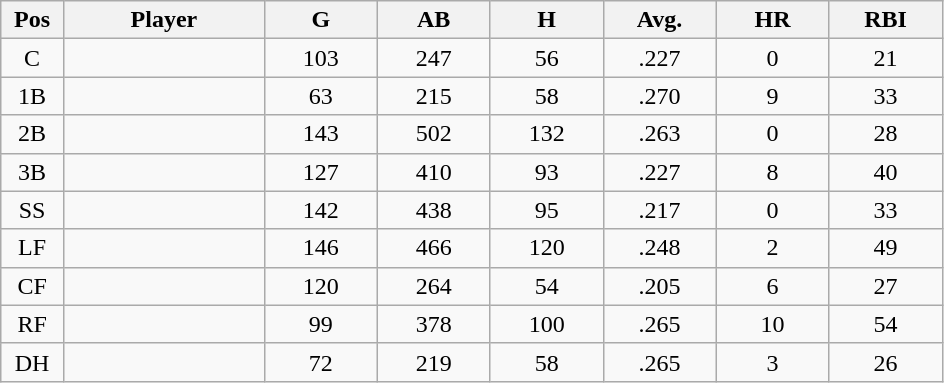<table class="wikitable sortable">
<tr>
<th bgcolor="#DDDDFF" width="5%">Pos</th>
<th bgcolor="#DDDDFF" width="16%">Player</th>
<th bgcolor="#DDDDFF" width="9%">G</th>
<th bgcolor="#DDDDFF" width="9%">AB</th>
<th bgcolor="#DDDDFF" width="9%">H</th>
<th bgcolor="#DDDDFF" width="9%">Avg.</th>
<th bgcolor="#DDDDFF" width="9%">HR</th>
<th bgcolor="#DDDDFF" width="9%">RBI</th>
</tr>
<tr align="center">
<td>C</td>
<td></td>
<td>103</td>
<td>247</td>
<td>56</td>
<td>.227</td>
<td>0</td>
<td>21</td>
</tr>
<tr align="center">
<td>1B</td>
<td></td>
<td>63</td>
<td>215</td>
<td>58</td>
<td>.270</td>
<td>9</td>
<td>33</td>
</tr>
<tr align="center">
<td>2B</td>
<td></td>
<td>143</td>
<td>502</td>
<td>132</td>
<td>.263</td>
<td>0</td>
<td>28</td>
</tr>
<tr align="center">
<td>3B</td>
<td></td>
<td>127</td>
<td>410</td>
<td>93</td>
<td>.227</td>
<td>8</td>
<td>40</td>
</tr>
<tr align="center">
<td>SS</td>
<td></td>
<td>142</td>
<td>438</td>
<td>95</td>
<td>.217</td>
<td>0</td>
<td>33</td>
</tr>
<tr align="center">
<td>LF</td>
<td></td>
<td>146</td>
<td>466</td>
<td>120</td>
<td>.248</td>
<td>2</td>
<td>49</td>
</tr>
<tr align="center">
<td>CF</td>
<td></td>
<td>120</td>
<td>264</td>
<td>54</td>
<td>.205</td>
<td>6</td>
<td>27</td>
</tr>
<tr align="center">
<td>RF</td>
<td></td>
<td>99</td>
<td>378</td>
<td>100</td>
<td>.265</td>
<td>10</td>
<td>54</td>
</tr>
<tr align="center">
<td>DH</td>
<td></td>
<td>72</td>
<td>219</td>
<td>58</td>
<td>.265</td>
<td>3</td>
<td>26</td>
</tr>
</table>
